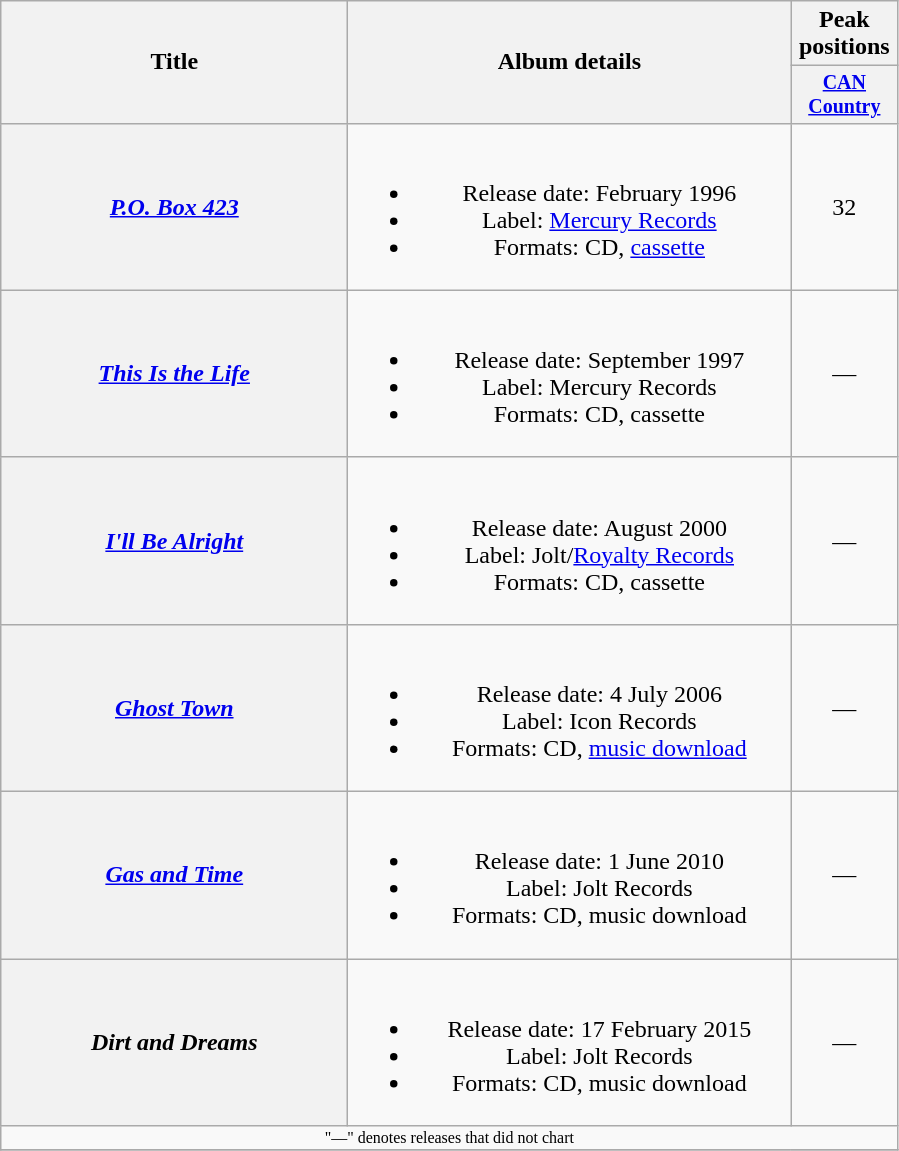<table class="wikitable plainrowheaders" style="text-align:center;">
<tr>
<th rowspan="2" style="width:14em;">Title</th>
<th rowspan="2" style="width:18em;">Album details</th>
<th colspan="1">Peak positions</th>
</tr>
<tr style="font-size:smaller;">
<th width="65"><a href='#'>CAN Country</a><br></th>
</tr>
<tr>
<th scope="row"><em><a href='#'>P.O. Box 423</a></em></th>
<td><br><ul><li>Release date: February 1996</li><li>Label: <a href='#'>Mercury Records</a></li><li>Formats: CD, <a href='#'>cassette</a></li></ul></td>
<td>32</td>
</tr>
<tr>
<th scope="row"><em><a href='#'>This Is the Life</a></em></th>
<td><br><ul><li>Release date: September 1997</li><li>Label: Mercury Records</li><li>Formats: CD, cassette</li></ul></td>
<td>—</td>
</tr>
<tr>
<th scope="row"><em><a href='#'>I'll Be Alright</a></em></th>
<td><br><ul><li>Release date: August 2000</li><li>Label: Jolt/<a href='#'>Royalty Records</a></li><li>Formats: CD, cassette</li></ul></td>
<td>—</td>
</tr>
<tr>
<th scope="row"><em><a href='#'>Ghost Town</a></em></th>
<td><br><ul><li>Release date: 4 July 2006</li><li>Label: Icon Records</li><li>Formats: CD, <a href='#'>music download</a></li></ul></td>
<td>—</td>
</tr>
<tr>
<th scope="row"><em><a href='#'>Gas and Time</a></em></th>
<td><br><ul><li>Release date: 1 June 2010</li><li>Label: Jolt Records</li><li>Formats: CD, music download</li></ul></td>
<td>—</td>
</tr>
<tr>
<th scope="row"><em>Dirt and Dreams</em></th>
<td><br><ul><li>Release date: 17 February 2015</li><li>Label: Jolt Records</li><li>Formats: CD, music download</li></ul></td>
<td>—</td>
</tr>
<tr>
<td colspan="3" style="font-size:8pt">"—" denotes releases that did not chart</td>
</tr>
<tr>
</tr>
</table>
